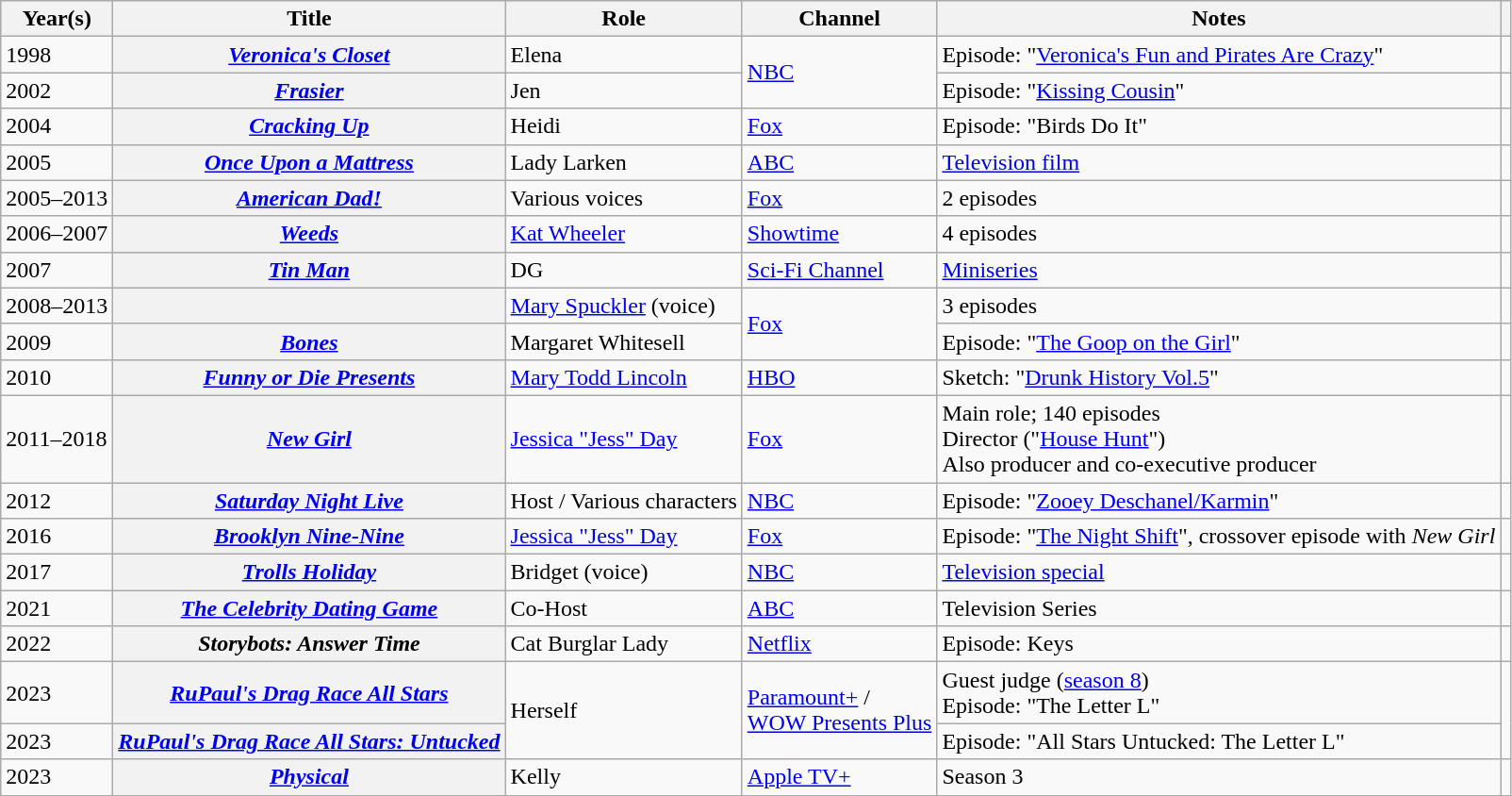<table class="wikitable plainrowheaders sortable">
<tr>
<th scope="col">Year(s)</th>
<th scope="col">Title</th>
<th scope="col">Role</th>
<th scope="col">Channel</th>
<th scope="col" class="unsortable">Notes</th>
<th scope="col" class="unsortable"></th>
</tr>
<tr>
<td>1998</td>
<th scope="row"><em><a href='#'>Veronica's Closet</a></em></th>
<td>Elena</td>
<td rowspan="2"><a href='#'>NBC</a></td>
<td>Episode: "<a href='#'>Veronica's Fun and Pirates Are Crazy</a>"</td>
<td style="text-align:center;"></td>
</tr>
<tr>
<td>2002</td>
<th scope="row"><em><a href='#'>Frasier</a></em></th>
<td>Jen</td>
<td>Episode: "<a href='#'>Kissing Cousin</a>"</td>
<td style="text-align:center;"></td>
</tr>
<tr>
<td>2004</td>
<th scope="row"><em><a href='#'>Cracking Up</a></em></th>
<td>Heidi</td>
<td><a href='#'>Fox</a></td>
<td>Episode: "Birds Do It"</td>
<td style="text-align:center;"></td>
</tr>
<tr>
<td>2005</td>
<th scope="row"><em><a href='#'>Once Upon a Mattress</a></em></th>
<td>Lady Larken</td>
<td><a href='#'>ABC</a></td>
<td><a href='#'>Television film</a></td>
<td style="text-align:center;"></td>
</tr>
<tr>
<td>2005–2013</td>
<th scope="row"><em><a href='#'>American Dad!</a></em></th>
<td>Various voices</td>
<td><a href='#'>Fox</a></td>
<td>2 episodes</td>
<td style="text-align:center;"></td>
</tr>
<tr>
<td>2006–2007</td>
<th scope="row"><em><a href='#'>Weeds</a></em></th>
<td><a href='#'>Kat Wheeler</a></td>
<td><a href='#'>Showtime</a></td>
<td>4 episodes</td>
<td style="text-align:center;"></td>
</tr>
<tr>
<td>2007</td>
<th scope="row"><em><a href='#'>Tin Man</a></em></th>
<td>DG</td>
<td><a href='#'>Sci-Fi Channel</a></td>
<td><a href='#'>Miniseries</a></td>
<td style="text-align:center;"></td>
</tr>
<tr>
<td>2008–2013</td>
<th scope="row"><em></em></th>
<td><a href='#'>Mary Spuckler</a> (voice)</td>
<td rowspan="2"><a href='#'>Fox</a></td>
<td>3 episodes</td>
<td style="text-align:center;"></td>
</tr>
<tr>
<td>2009</td>
<th scope="row"><em><a href='#'>Bones</a></em></th>
<td>Margaret Whitesell</td>
<td>Episode: "<a href='#'>The Goop on the Girl</a>"</td>
<td style="text-align:center;"></td>
</tr>
<tr>
<td>2010</td>
<th scope="row"><em><a href='#'>Funny or Die Presents</a></em></th>
<td><a href='#'>Mary Todd Lincoln</a></td>
<td><a href='#'>HBO</a></td>
<td>Sketch: "<a href='#'>Drunk History Vol.5</a>"</td>
<td style="text-align:center;"></td>
</tr>
<tr>
<td>2011–2018</td>
<th scope="row"><em><a href='#'>New Girl</a></em></th>
<td><a href='#'>Jessica "Jess" Day</a></td>
<td><a href='#'>Fox</a></td>
<td>Main role; 140 episodes<br>Director ("<a href='#'>House Hunt</a>")<br>Also producer and co-executive producer</td>
<td style="text-align:center;"></td>
</tr>
<tr>
<td>2012</td>
<th scope="row"><em><a href='#'>Saturday Night Live</a></em></th>
<td>Host / Various characters</td>
<td><a href='#'>NBC</a></td>
<td>Episode: "<a href='#'>Zooey Deschanel/Karmin</a>"</td>
<td style="text-align:center;"></td>
</tr>
<tr>
<td>2016</td>
<th scope="row"><em><a href='#'>Brooklyn Nine-Nine</a></em></th>
<td><a href='#'>Jessica "Jess" Day</a></td>
<td><a href='#'>Fox</a></td>
<td>Episode: "<a href='#'>The Night Shift</a>", crossover episode with <em>New Girl</em></td>
<td style="text-align:center;"></td>
</tr>
<tr>
<td>2017</td>
<th scope="row"><em><a href='#'>Trolls Holiday</a></em></th>
<td>Bridget (voice)</td>
<td><a href='#'>NBC</a></td>
<td><a href='#'>Television special</a></td>
<td style="text-align:center;"></td>
</tr>
<tr>
<td>2021</td>
<th scope="row"><em><a href='#'>The Celebrity Dating Game</a></em></th>
<td>Co-Host</td>
<td><a href='#'>ABC</a></td>
<td>Television Series</td>
<td style="text-align:center;"></td>
</tr>
<tr>
<td>2022</td>
<th scope="row"><em>Storybots: Answer Time</em></th>
<td>Cat Burglar Lady</td>
<td><a href='#'>Netflix</a></td>
<td>Episode: Keys</td>
<td style="text-align:center;"></td>
</tr>
<tr>
<td>2023</td>
<th scope="row"><em><a href='#'>RuPaul's Drag Race All Stars</a></em></th>
<td rowspan="2">Herself</td>
<td rowspan="2"><a href='#'>Paramount+</a> /<br> <a href='#'>WOW Presents Plus</a></td>
<td>Guest judge (<a href='#'>season 8</a>)<br> Episode: "The Letter L"</td>
<td rowspan="2" style="text-align:center;"></td>
</tr>
<tr>
<td>2023</td>
<th scope="row"><em><a href='#'>RuPaul's Drag Race All Stars: Untucked</a></em></th>
<td>Episode: "All Stars Untucked: The Letter L"</td>
</tr>
<tr>
<td>2023</td>
<th scope="row"><em><a href='#'>Physical</a></em></th>
<td>Kelly</td>
<td><a href='#'>Apple TV+</a></td>
<td>Season 3</td>
<td style="text-align:center;"></td>
</tr>
</table>
